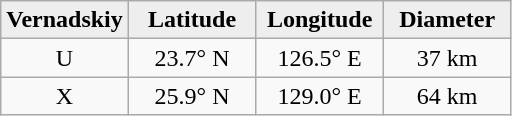<table class="wikitable">
<tr>
<th width="25%" style="background:#eeeeee;">Vernadskiy</th>
<th width="25%" style="background:#eeeeee;">Latitude</th>
<th width="25%" style="background:#eeeeee;">Longitude</th>
<th width="25%" style="background:#eeeeee;">Diameter</th>
</tr>
<tr>
<td align="center">U</td>
<td align="center">23.7° N</td>
<td align="center">126.5° E</td>
<td align="center">37 km</td>
</tr>
<tr>
<td align="center">X</td>
<td align="center">25.9° N</td>
<td align="center">129.0° E</td>
<td align="center">64 km</td>
</tr>
</table>
